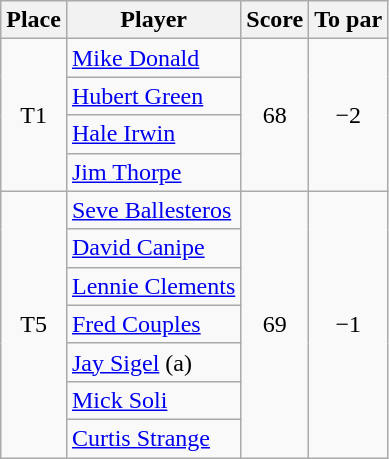<table class="wikitable">
<tr>
<th>Place</th>
<th>Player</th>
<th>Score</th>
<th>To par</th>
</tr>
<tr>
<td rowspan="4" align=center>T1</td>
<td> <a href='#'>Mike Donald</a></td>
<td rowspan="4" align=center>68</td>
<td rowspan="4" align=center>−2</td>
</tr>
<tr>
<td> <a href='#'>Hubert Green</a></td>
</tr>
<tr>
<td> <a href='#'>Hale Irwin</a></td>
</tr>
<tr>
<td> <a href='#'>Jim Thorpe</a></td>
</tr>
<tr>
<td rowspan="7" align=center>T5</td>
<td> <a href='#'>Seve Ballesteros</a></td>
<td rowspan="7" align=center>69</td>
<td rowspan="7" align=center>−1</td>
</tr>
<tr>
<td> <a href='#'>David Canipe</a></td>
</tr>
<tr>
<td> <a href='#'>Lennie Clements</a></td>
</tr>
<tr>
<td> <a href='#'>Fred Couples</a></td>
</tr>
<tr>
<td> <a href='#'>Jay Sigel</a> (a)</td>
</tr>
<tr>
<td> <a href='#'>Mick Soli</a></td>
</tr>
<tr>
<td> <a href='#'>Curtis Strange</a></td>
</tr>
</table>
